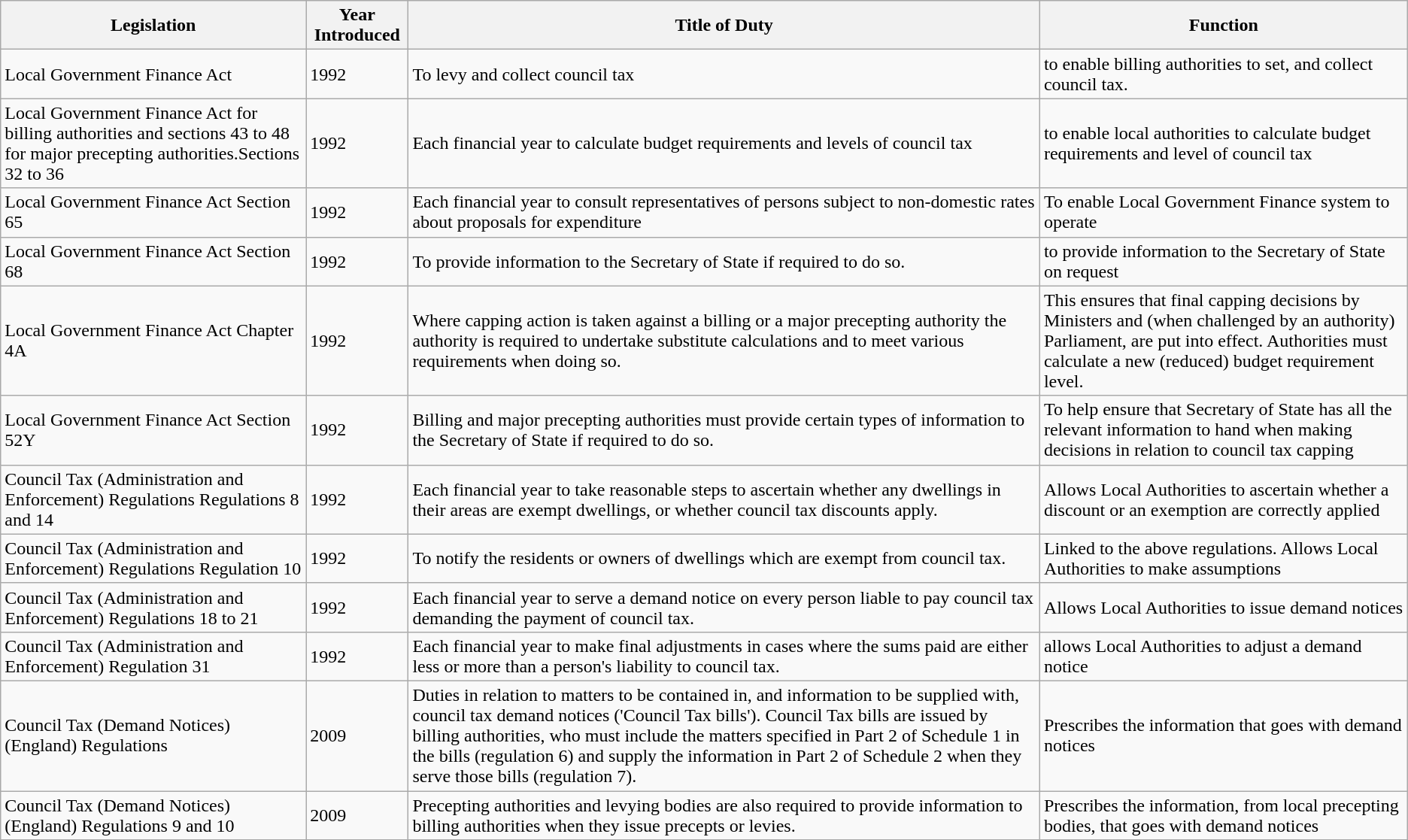<table class="wikitable sortable mw-collapsible mw-collapsed">
<tr>
<th>Legislation</th>
<th>Year Introduced</th>
<th>Title of Duty</th>
<th>Function</th>
</tr>
<tr>
<td>Local Government Finance Act</td>
<td>1992</td>
<td>To levy and  collect council tax</td>
<td>to enable  billing authorities to set, and collect council tax.</td>
</tr>
<tr>
<td>Local Government Finance Act for billing authorities and  sections 43 to 48 for major precepting authorities.Sections 32 to 36</td>
<td>1992</td>
<td>Each  financial year to calculate budget requirements and levels of council tax</td>
<td>to  enable local authorities to calculate budget requirements and level of  council tax</td>
</tr>
<tr>
<td>Local Government Finance Act Section 65</td>
<td>1992</td>
<td>Each  financial year to consult representatives of persons subject to non-domestic  rates about proposals for expenditure</td>
<td>To  enable Local Government Finance system to operate</td>
</tr>
<tr>
<td>Local Government Finance Act Section 68</td>
<td>1992</td>
<td>To  provide information to the Secretary of State if required to do so.</td>
<td>to  provide information to the Secretary of State on request</td>
</tr>
<tr>
<td>Local Government Finance Act Chapter 4A</td>
<td>1992</td>
<td>Where  capping action is taken against a billing or a major precepting authority the  authority is required to undertake substitute calculations and to meet  various requirements when doing so.</td>
<td>This  ensures that final capping decisions by Ministers and (when challenged by an  authority) Parliament, are put into effect. Authorities must calculate a new  (reduced) budget requirement level.</td>
</tr>
<tr>
<td>Local Government Finance Act Section 52Y</td>
<td>1992</td>
<td>Billing  and major precepting authorities must provide certain types of information to  the Secretary of State if required to do so.</td>
<td>To  help ensure that Secretary of State has all the relevant information to hand  when making decisions in relation to council tax capping</td>
</tr>
<tr>
<td>Council Tax (Administration and Enforcement) Regulations Regulations 8 and 14</td>
<td>1992</td>
<td>Each  financial year to take reasonable steps to ascertain whether any dwellings in  their areas are exempt dwellings, or whether council tax discounts apply.</td>
<td>Allows  Local Authorities to ascertain whether a discount or an exemption are  correctly applied</td>
</tr>
<tr>
<td>Council Tax  (Administration and Enforcement) Regulations Regulation  10</td>
<td>1992</td>
<td>To  notify the residents or owners of dwellings which are exempt from council  tax.</td>
<td>Linked  to the above regulations. Allows Local Authorities to make assumptions</td>
</tr>
<tr>
<td>Council Tax (Administration and Enforcement) Regulations 18 to 21</td>
<td>1992</td>
<td>Each  financial year to serve a demand notice on every person liable to pay council  tax demanding the payment of council tax.</td>
<td>Allows  Local Authorities to issue demand notices</td>
</tr>
<tr>
<td>Council Tax (Administration and Enforcement) Regulation 31</td>
<td>1992</td>
<td>Each  financial year to make final adjustments in cases where the sums paid are  either less or more than a person's liability to council tax.</td>
<td>allows  Local Authorities to adjust a demand notice</td>
</tr>
<tr>
<td>Council Tax (Demand Notices) (England) Regulations</td>
<td>2009</td>
<td>Duties  in relation to matters to be contained in, and information to be supplied  with, council tax demand notices ('Council Tax bills'). Council Tax bills are  issued by billing authorities, who must include the matters specified in Part  2 of Schedule 1 in the bills (regulation 6) and supply the information in  Part 2 of Schedule 2 when they serve those bills (regulation 7).</td>
<td>Prescribes  the information that goes with demand notices</td>
</tr>
<tr>
<td>Council Tax (Demand Notices) (England) Regulations 9 and 10</td>
<td>2009</td>
<td>Precepting  authorities and levying bodies are also required to provide information to  billing authorities when they issue precepts or levies.</td>
<td>Prescribes  the information, from local precepting bodies, that goes with demand notices</td>
</tr>
</table>
